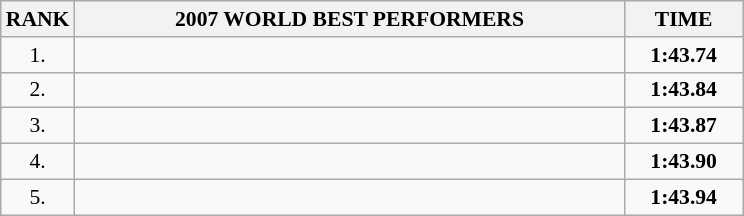<table class="wikitable" style="border-collapse: collapse; font-size: 90%;">
<tr>
<th>RANK</th>
<th align="center" style="width: 25em">2007 WORLD BEST PERFORMERS</th>
<th align="center" style="width: 5em">TIME</th>
</tr>
<tr>
<td align="center">1.</td>
<td></td>
<td align="center"><strong>1:43.74</strong></td>
</tr>
<tr>
<td align="center">2.</td>
<td></td>
<td align="center"><strong>1:43.84</strong></td>
</tr>
<tr>
<td align="center">3.</td>
<td></td>
<td align="center"><strong>1:43.87</strong></td>
</tr>
<tr>
<td align="center">4.</td>
<td></td>
<td align="center"><strong>1:43.90</strong></td>
</tr>
<tr>
<td align="center">5.</td>
<td></td>
<td align="center"><strong>1:43.94</strong></td>
</tr>
</table>
